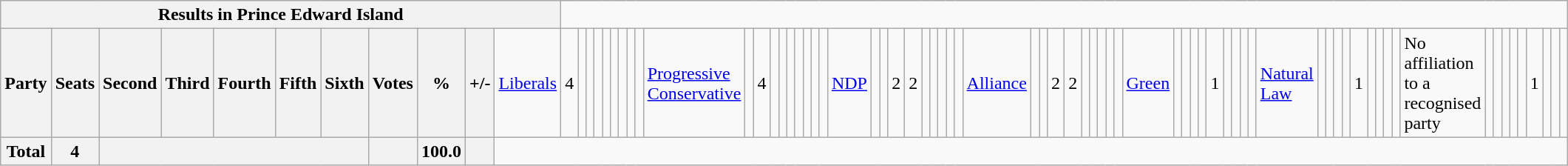<table class="wikitable">
<tr>
<th colspan=12>Results in Prince Edward Island</th>
</tr>
<tr>
<th colspan=2>Party</th>
<th>Seats</th>
<th>Second</th>
<th>Third</th>
<th>Fourth</th>
<th>Fifth</th>
<th>Sixth</th>
<th>Votes</th>
<th>%</th>
<th>+/-<br></th>
<td><a href='#'>Liberals</a></td>
<td align="right">4</td>
<td align="right"></td>
<td align="right"></td>
<td align="right"></td>
<td align="right"></td>
<td align="right"></td>
<td align="right"></td>
<td align="right"></td>
<td align="right"><br></td>
<td><a href='#'>Progressive Conservative</a></td>
<td align="right"></td>
<td align="right">4</td>
<td align="right"></td>
<td align="right"></td>
<td align="right"></td>
<td align="right"></td>
<td align="right"></td>
<td align="right"></td>
<td align="right"><br></td>
<td><a href='#'>NDP</a></td>
<td align="right"></td>
<td align="right"></td>
<td align="right">2</td>
<td align="right">2</td>
<td align="right"></td>
<td align="right"></td>
<td align="right"></td>
<td align="right"></td>
<td align="right"><br></td>
<td><a href='#'>Alliance</a></td>
<td align="right"></td>
<td align="right"></td>
<td align="right">2</td>
<td align="right">2</td>
<td align="right"></td>
<td align="right"></td>
<td align="right"></td>
<td align="right"></td>
<td align="right"><br></td>
<td><a href='#'>Green</a></td>
<td align="right"></td>
<td align="right"></td>
<td align="right"></td>
<td align="right"></td>
<td align="right">1</td>
<td align="right"></td>
<td align="right"></td>
<td align="right"></td>
<td align="right"><br></td>
<td><a href='#'>Natural Law</a></td>
<td align="right"></td>
<td align="right"></td>
<td align="right"></td>
<td align="right"></td>
<td align="right">1</td>
<td align="right"></td>
<td align="right"></td>
<td align="right"></td>
<td align="right"><br></td>
<td>No affiliation to a recognised party</td>
<td align="right"></td>
<td align="right"></td>
<td align="right"></td>
<td align="right"></td>
<td align="right"></td>
<td align="right">1</td>
<td align="right"></td>
<td align="right"></td>
<td align="right"></td>
</tr>
<tr>
<th colspan="2">Total</th>
<th>4</th>
<th colspan="5"></th>
<th></th>
<th>100.0</th>
<th></th>
</tr>
</table>
